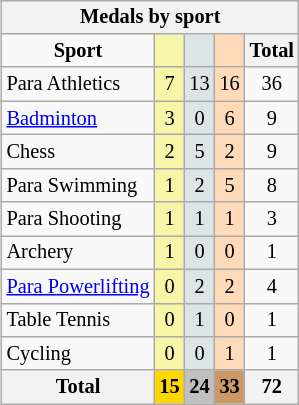<table class="wikitable" style="text-align:center; font-size:85%; float:right">
<tr style="background:#efefef;">
<th colspan=5><strong>Medals by sport</strong></th>
</tr>
<tr>
<td><strong>Sport</strong></td>
<th style="background:#f7f6a8;"></th>
<th style="background:#dce5e5;"></th>
<th style="background:#ffdab9;"></th>
<th><strong>Total</strong></th>
</tr>
<tr>
<td align=left>Para Athletics</td>
<td style="background:#f7f6a8;">7</td>
<td style="background:#dce5e5;">13</td>
<td style="background:#ffdab9;">16</td>
<td>36</td>
</tr>
<tr>
<td align=left><a href='#'>Badminton</a></td>
<td style="background:#f7f6a8;">3</td>
<td style="background:#dce5e5;">0</td>
<td style="background:#ffdab9;">6</td>
<td>9</td>
</tr>
<tr>
<td align=left>Chess</td>
<td style="background:#f7f6a8;">2</td>
<td style="background:#dce5e5;">5</td>
<td style="background:#ffdab9;">2</td>
<td>9</td>
</tr>
<tr>
<td align=left>Para Swimming</td>
<td style="background:#f7f6a8;">1</td>
<td style="background:#dce5e5;">2</td>
<td style="background:#ffdab9;">5</td>
<td>8</td>
</tr>
<tr>
<td align=left>Para Shooting</td>
<td style="background:#f7f6a8;">1</td>
<td style="background:#dce5e5;">1</td>
<td style="background:#ffdab9;">1</td>
<td>3</td>
</tr>
<tr>
<td align=left>Archery</td>
<td style="background:#f7f6a8;">1</td>
<td style="background:#dce5e5;">0</td>
<td style="background:#ffdab9;">0</td>
<td>1</td>
</tr>
<tr>
<td align=left><a href='#'>Para Powerlifting</a></td>
<td style="background:#f7f6a8;">0</td>
<td style="background:#dce5e5;">2</td>
<td style="background:#ffdab9;">2</td>
<td>4</td>
</tr>
<tr>
<td align=left>Table Tennis</td>
<td style="background:#f7f6a8;">0</td>
<td style="background:#dce5e5;">1</td>
<td style="background:#ffdab9;">0</td>
<td>1</td>
</tr>
<tr>
<td align=left>Cycling</td>
<td style="background:#f7f6a8;">0</td>
<td style="background:#dce5e5;">0</td>
<td style="background:#ffdab9;">1</td>
<td>1</td>
</tr>
<tr>
<th><strong>Total</strong></th>
<th style="background:gold;"><strong>15</strong></th>
<th style="background:silver;"><strong>24</strong></th>
<th style="background:#c96;"><strong>33</strong></th>
<th><strong>72</strong></th>
</tr>
</table>
